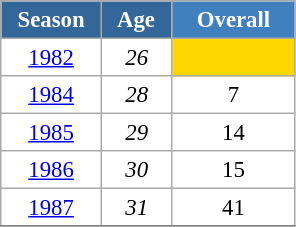<table class="wikitable" style="font-size:95%; text-align:center; border:grey solid 1px; border-collapse:collapse; background:#ffffff;">
<tr>
<th style="background-color:#369; color:white; width:60px;"> Season </th>
<th style="background-color:#369; color:white; width:40px;"> Age </th>
<th style="background-color:#4180be; color:white; width:75px;">Overall</th>
</tr>
<tr>
<td><a href='#'>1982</a></td>
<td><em>26</em></td>
<td style="background:gold;"></td>
</tr>
<tr>
<td><a href='#'>1984</a></td>
<td><em>28</em></td>
<td>7</td>
</tr>
<tr>
<td><a href='#'>1985</a></td>
<td><em>29</em></td>
<td>14</td>
</tr>
<tr>
<td><a href='#'>1986</a></td>
<td><em>30</em></td>
<td>15</td>
</tr>
<tr>
<td><a href='#'>1987</a></td>
<td><em>31</em></td>
<td>41</td>
</tr>
<tr>
</tr>
</table>
